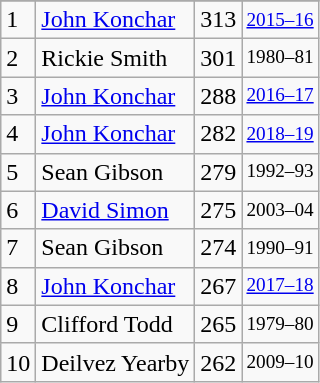<table class="wikitable">
<tr>
</tr>
<tr>
<td>1</td>
<td><a href='#'>John Konchar</a></td>
<td>313</td>
<td style="font-size:80%;"><a href='#'>2015–16</a></td>
</tr>
<tr>
<td>2</td>
<td>Rickie Smith</td>
<td>301</td>
<td style="font-size:80%;">1980–81</td>
</tr>
<tr>
<td>3</td>
<td><a href='#'>John Konchar</a></td>
<td>288</td>
<td style="font-size:80%;"><a href='#'>2016–17</a></td>
</tr>
<tr>
<td>4</td>
<td><a href='#'>John Konchar</a></td>
<td>282</td>
<td style="font-size:80%;"><a href='#'>2018–19</a></td>
</tr>
<tr>
<td>5</td>
<td>Sean Gibson</td>
<td>279</td>
<td style="font-size:80%;">1992–93</td>
</tr>
<tr>
<td>6</td>
<td><a href='#'>David Simon</a></td>
<td>275</td>
<td style="font-size:80%;">2003–04</td>
</tr>
<tr>
<td>7</td>
<td>Sean Gibson</td>
<td>274</td>
<td style="font-size:80%;">1990–91</td>
</tr>
<tr>
<td>8</td>
<td><a href='#'>John Konchar</a></td>
<td>267</td>
<td style="font-size:80%;"><a href='#'>2017–18</a></td>
</tr>
<tr>
<td>9</td>
<td>Clifford Todd</td>
<td>265</td>
<td style="font-size:80%;">1979–80</td>
</tr>
<tr>
<td>10</td>
<td>Deilvez Yearby</td>
<td>262</td>
<td style="font-size:80%;">2009–10</td>
</tr>
</table>
